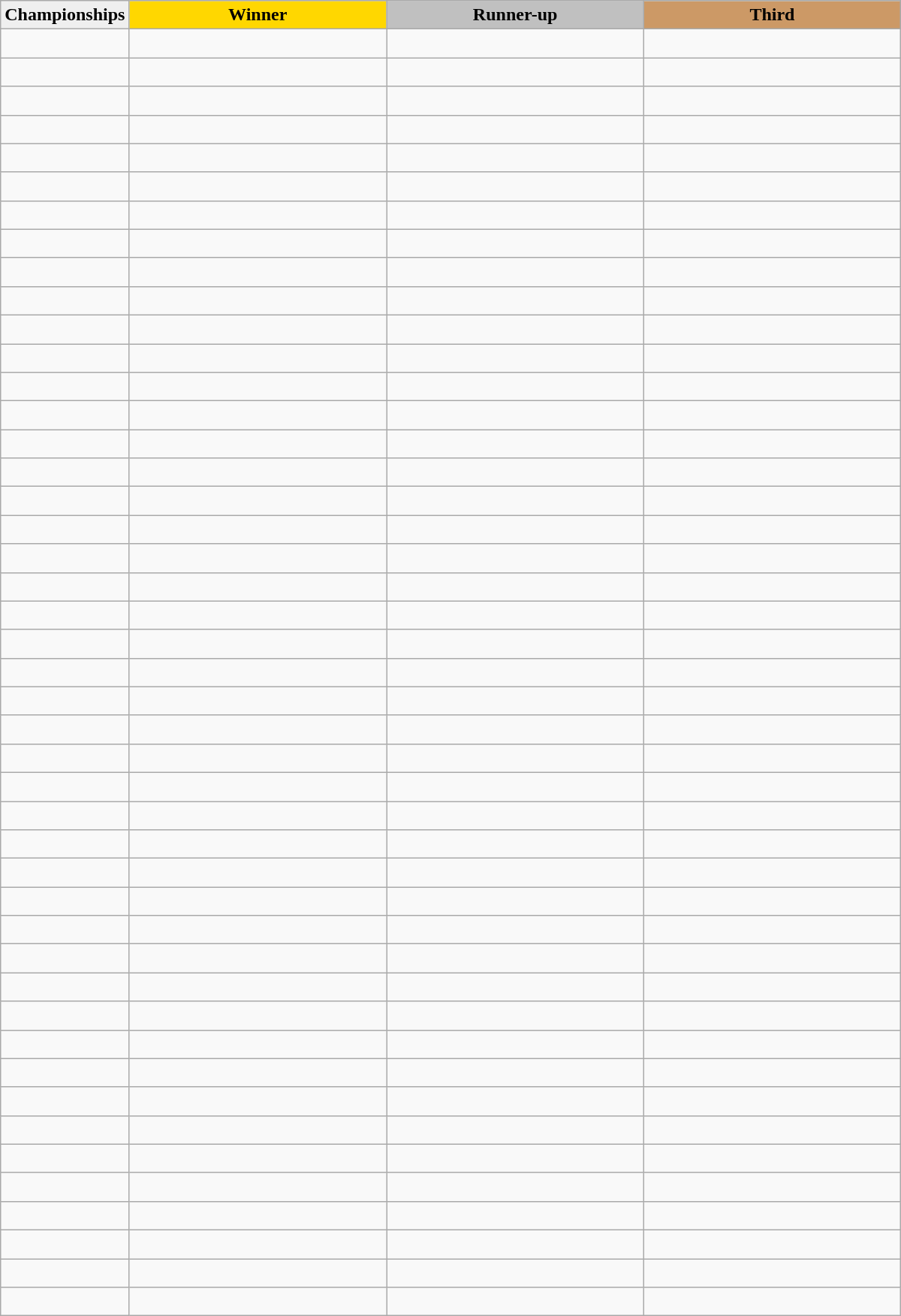<table class="wikitable sortable" style="width:800px;">
<tr>
<th style="width:10%; background:#efefef;">Championships</th>
<th style="width:30%; background:gold">Winner</th>
<th style="width:30%; background:silver">Runner-up</th>
<th style="width:30%; background:#CC9966">Third</th>
</tr>
<tr>
<td><br></td>
<td></td>
<td></td>
<td></td>
</tr>
<tr>
<td><br></td>
<td></td>
<td></td>
<td></td>
</tr>
<tr>
<td><br></td>
<td></td>
<td></td>
<td></td>
</tr>
<tr>
<td><br></td>
<td></td>
<td></td>
<td></td>
</tr>
<tr>
<td><br></td>
<td></td>
<td></td>
<td></td>
</tr>
<tr>
<td><br></td>
<td></td>
<td></td>
<td></td>
</tr>
<tr>
<td><br></td>
<td></td>
<td></td>
<td></td>
</tr>
<tr>
<td><br></td>
<td></td>
<td></td>
<td></td>
</tr>
<tr>
<td><br></td>
<td></td>
<td></td>
<td></td>
</tr>
<tr>
<td><br></td>
<td></td>
<td></td>
<td></td>
</tr>
<tr>
<td><br></td>
<td></td>
<td></td>
<td></td>
</tr>
<tr>
<td><br></td>
<td></td>
<td></td>
<td></td>
</tr>
<tr>
<td><br></td>
<td></td>
<td></td>
<td></td>
</tr>
<tr>
<td><br></td>
<td></td>
<td></td>
<td></td>
</tr>
<tr>
<td><br></td>
<td></td>
<td></td>
<td></td>
</tr>
<tr>
<td><br></td>
<td></td>
<td></td>
<td></td>
</tr>
<tr>
<td><br></td>
<td></td>
<td></td>
<td></td>
</tr>
<tr>
<td><br></td>
<td></td>
<td></td>
<td></td>
</tr>
<tr>
<td><br></td>
<td></td>
<td></td>
<td></td>
</tr>
<tr>
<td><br></td>
<td></td>
<td></td>
<td></td>
</tr>
<tr>
<td><br></td>
<td></td>
<td></td>
<td></td>
</tr>
<tr>
<td><br></td>
<td></td>
<td></td>
<td></td>
</tr>
<tr>
<td><br></td>
<td></td>
<td></td>
<td></td>
</tr>
<tr>
<td><br></td>
<td></td>
<td></td>
<td></td>
</tr>
<tr>
<td><br></td>
<td></td>
<td></td>
<td></td>
</tr>
<tr>
<td><br></td>
<td></td>
<td></td>
<td></td>
</tr>
<tr>
<td><br></td>
<td></td>
<td></td>
<td></td>
</tr>
<tr>
<td><br></td>
<td></td>
<td></td>
<td></td>
</tr>
<tr>
<td><br></td>
<td></td>
<td></td>
<td></td>
</tr>
<tr>
<td><br></td>
<td></td>
<td></td>
<td></td>
</tr>
<tr>
<td><br></td>
<td></td>
<td></td>
<td></td>
</tr>
<tr>
<td><br></td>
<td></td>
<td></td>
<td></td>
</tr>
<tr>
<td><br></td>
<td></td>
<td></td>
<td></td>
</tr>
<tr>
<td><br></td>
<td></td>
<td></td>
<td></td>
</tr>
<tr>
<td><br></td>
<td></td>
<td></td>
<td></td>
</tr>
<tr>
<td><br></td>
<td></td>
<td></td>
<td></td>
</tr>
<tr>
<td><br></td>
<td></td>
<td></td>
<td></td>
</tr>
<tr>
<td><br></td>
<td></td>
<td></td>
<td></td>
</tr>
<tr>
<td><br></td>
<td></td>
<td></td>
<td></td>
</tr>
<tr>
<td><br></td>
<td></td>
<td></td>
<td></td>
</tr>
<tr>
<td><br></td>
<td></td>
<td></td>
<td></td>
</tr>
<tr>
<td><br></td>
<td></td>
<td></td>
<td></td>
</tr>
<tr>
<td><br></td>
<td></td>
<td></td>
<td></td>
</tr>
<tr>
<td><br></td>
<td></td>
<td></td>
<td></td>
</tr>
<tr>
<td><br></td>
<td></td>
<td></td>
<td></td>
</tr>
</table>
